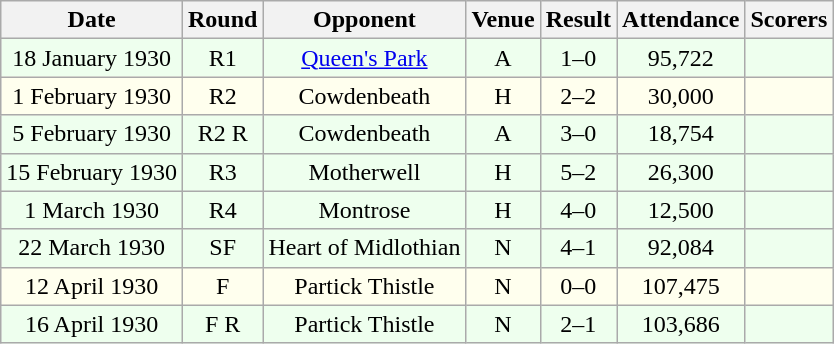<table class="wikitable sortable" style="font-size:100%; text-align:center">
<tr>
<th>Date</th>
<th>Round</th>
<th>Opponent</th>
<th>Venue</th>
<th>Result</th>
<th>Attendance</th>
<th>Scorers</th>
</tr>
<tr bgcolor = "#EEFFEE">
<td>18 January 1930</td>
<td>R1</td>
<td><a href='#'>Queen's Park</a></td>
<td>A</td>
<td>1–0</td>
<td>95,722</td>
<td></td>
</tr>
<tr bgcolor = "#FFFFEE">
<td>1 February 1930</td>
<td>R2</td>
<td>Cowdenbeath</td>
<td>H</td>
<td>2–2</td>
<td>30,000</td>
<td></td>
</tr>
<tr bgcolor = "#EEFFEE">
<td>5 February 1930</td>
<td>R2 R</td>
<td>Cowdenbeath</td>
<td>A</td>
<td>3–0</td>
<td>18,754</td>
<td></td>
</tr>
<tr bgcolor = "#EEFFEE">
<td>15 February 1930</td>
<td>R3</td>
<td>Motherwell</td>
<td>H</td>
<td>5–2</td>
<td>26,300</td>
<td></td>
</tr>
<tr bgcolor = "#EEFFEE">
<td>1 March 1930</td>
<td>R4</td>
<td>Montrose</td>
<td>H</td>
<td>4–0</td>
<td>12,500</td>
<td></td>
</tr>
<tr bgcolor = "#EEFFEE">
<td>22 March 1930</td>
<td>SF</td>
<td>Heart of Midlothian</td>
<td>N</td>
<td>4–1</td>
<td>92,084</td>
<td></td>
</tr>
<tr bgcolor = "#FFFFEE">
<td>12 April 1930</td>
<td>F</td>
<td>Partick Thistle</td>
<td>N</td>
<td>0–0</td>
<td>107,475</td>
<td></td>
</tr>
<tr bgcolor = "#EEFFEE">
<td>16 April 1930</td>
<td>F R</td>
<td>Partick Thistle</td>
<td>N</td>
<td>2–1</td>
<td>103,686</td>
<td></td>
</tr>
</table>
